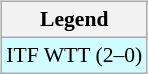<table>
<tr valign=top>
<td><br><table class=wikitable style=font-size:90%>
<tr>
<th>Legend</th>
</tr>
<tr bgcolor=cffcff>
<td>ITF WTT (2–0)</td>
</tr>
</table>
</td>
<td></td>
</tr>
</table>
